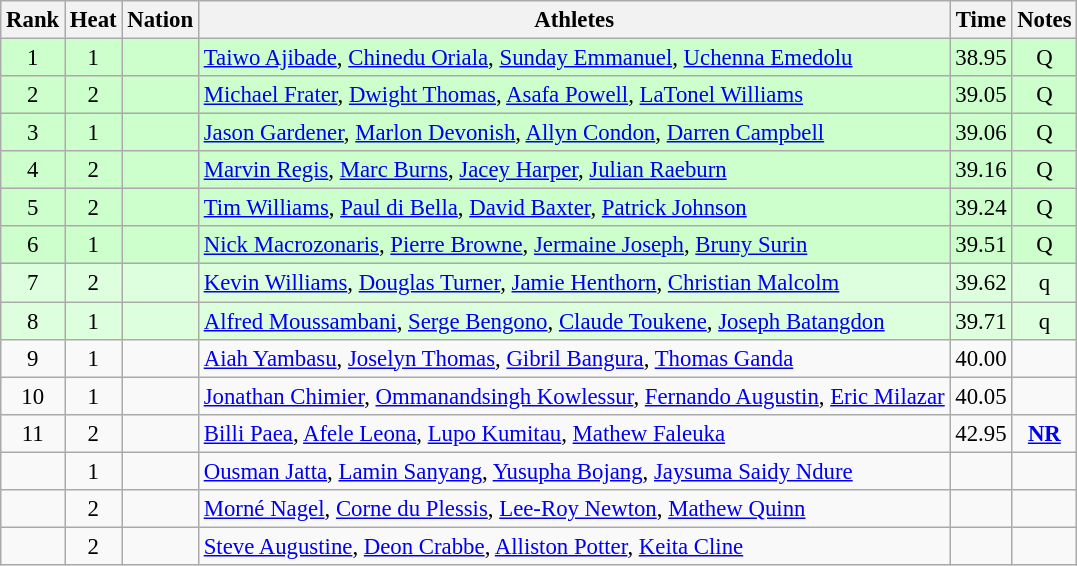<table class="wikitable sortable" style="text-align:center;font-size:95%">
<tr>
<th>Rank</th>
<th>Heat</th>
<th>Nation</th>
<th>Athletes</th>
<th>Time</th>
<th>Notes</th>
</tr>
<tr bgcolor=ccffcc>
<td>1</td>
<td>1</td>
<td align=left></td>
<td align=left><a href='#'>Taiwo Ajibade</a>, <a href='#'>Chinedu Oriala</a>, <a href='#'>Sunday Emmanuel</a>, <a href='#'>Uchenna Emedolu</a></td>
<td>38.95</td>
<td>Q</td>
</tr>
<tr bgcolor=ccffcc>
<td>2</td>
<td>2</td>
<td align=left></td>
<td align=left><a href='#'>Michael Frater</a>, <a href='#'>Dwight Thomas</a>, <a href='#'>Asafa Powell</a>, <a href='#'>LaTonel Williams</a></td>
<td>39.05</td>
<td>Q</td>
</tr>
<tr bgcolor=ccffcc>
<td>3</td>
<td>1</td>
<td align=left></td>
<td align=left><a href='#'>Jason Gardener</a>, <a href='#'>Marlon Devonish</a>, <a href='#'>Allyn Condon</a>, <a href='#'>Darren Campbell</a></td>
<td>39.06</td>
<td>Q</td>
</tr>
<tr bgcolor=ccffcc>
<td>4</td>
<td>2</td>
<td align=left></td>
<td align=left><a href='#'>Marvin Regis</a>, <a href='#'>Marc Burns</a>, <a href='#'>Jacey Harper</a>, <a href='#'>Julian Raeburn</a></td>
<td>39.16</td>
<td>Q</td>
</tr>
<tr bgcolor=ccffcc>
<td>5</td>
<td>2</td>
<td align=left></td>
<td align=left><a href='#'>Tim Williams</a>, <a href='#'>Paul di Bella</a>, <a href='#'>David Baxter</a>, <a href='#'>Patrick Johnson</a></td>
<td>39.24</td>
<td>Q</td>
</tr>
<tr bgcolor=ccffcc>
<td>6</td>
<td>1</td>
<td align=left></td>
<td align=left><a href='#'>Nick Macrozonaris</a>, <a href='#'>Pierre Browne</a>, <a href='#'>Jermaine Joseph</a>, <a href='#'>Bruny Surin</a></td>
<td>39.51</td>
<td>Q</td>
</tr>
<tr bgcolor=ddffdd>
<td>7</td>
<td>2</td>
<td align=left></td>
<td align=left><a href='#'>Kevin Williams</a>, <a href='#'>Douglas Turner</a>, <a href='#'>Jamie Henthorn</a>, <a href='#'>Christian Malcolm</a></td>
<td>39.62</td>
<td>q</td>
</tr>
<tr bgcolor=ddffdd>
<td>8</td>
<td>1</td>
<td align=left></td>
<td align=left><a href='#'>Alfred Moussambani</a>, <a href='#'>Serge Bengono</a>, <a href='#'>Claude Toukene</a>, <a href='#'>Joseph Batangdon</a></td>
<td>39.71</td>
<td>q</td>
</tr>
<tr>
<td>9</td>
<td>1</td>
<td align=left></td>
<td align=left><a href='#'>Aiah Yambasu</a>, <a href='#'>Joselyn Thomas</a>, <a href='#'>Gibril Bangura</a>, <a href='#'>Thomas Ganda</a></td>
<td>40.00</td>
<td></td>
</tr>
<tr>
<td>10</td>
<td>1</td>
<td align=left></td>
<td align=left><a href='#'>Jonathan Chimier</a>, <a href='#'>Ommanandsingh Kowlessur</a>, <a href='#'>Fernando Augustin</a>, <a href='#'>Eric Milazar</a></td>
<td>40.05</td>
<td></td>
</tr>
<tr>
<td>11</td>
<td>2</td>
<td align=left></td>
<td align=left><a href='#'>Billi Paea</a>, <a href='#'>Afele Leona</a>, <a href='#'>Lupo Kumitau</a>, <a href='#'>Mathew Faleuka</a></td>
<td>42.95</td>
<td><strong><a href='#'>NR</a></strong></td>
</tr>
<tr>
<td></td>
<td>1</td>
<td align=left></td>
<td align=left><a href='#'>Ousman Jatta</a>, <a href='#'>Lamin Sanyang</a>, <a href='#'>Yusupha Bojang</a>, <a href='#'>Jaysuma Saidy Ndure</a></td>
<td></td>
<td></td>
</tr>
<tr>
<td></td>
<td>2</td>
<td align=left></td>
<td align=left><a href='#'>Morné Nagel</a>, <a href='#'>Corne du Plessis</a>, <a href='#'>Lee-Roy Newton</a>, <a href='#'>Mathew Quinn</a></td>
<td></td>
<td></td>
</tr>
<tr>
<td></td>
<td>2</td>
<td align=left></td>
<td align=left><a href='#'>Steve Augustine</a>, <a href='#'>Deon Crabbe</a>, <a href='#'>Alliston Potter</a>, <a href='#'>Keita Cline</a></td>
<td></td>
<td></td>
</tr>
</table>
